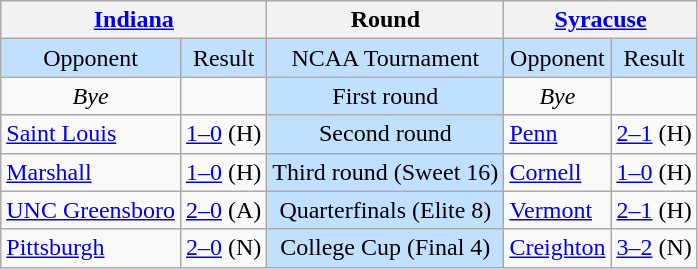<table class="wikitable" style="text-align: center;">
<tr>
<th colspan="2"><a href='#'>Indiana</a> </th>
<th>Round</th>
<th colspan="2"><a href='#'>Syracuse</a> </th>
</tr>
<tr bgcolor="#c1e0ff">
<td>Opponent</td>
<td>Result</td>
<td>NCAA Tournament</td>
<td>Opponent</td>
<td>Result</td>
</tr>
<tr>
<td><em>Bye</em></td>
<td></td>
<td bgcolor="#c1e0ff">First round</td>
<td><em>Bye</em></td>
<td></td>
</tr>
<tr>
<td align="left"><a href='#'>Saint Louis</a> </td>
<td><a href='#'>1–0</a> (H)</td>
<td bgcolor="#c1e0ff">Second round</td>
<td align="left"><a href='#'>Penn</a> </td>
<td><a href='#'>2–1</a> (H)</td>
</tr>
<tr>
<td align="left"><a href='#'>Marshall</a> </td>
<td><a href='#'>1–0</a> (H)</td>
<td bgcolor="#c1e0ff">Third round (Sweet 16)</td>
<td align="left"><a href='#'>Cornell</a> </td>
<td><a href='#'>1–0</a> (H)</td>
</tr>
<tr>
<td align="left"><a href='#'>UNC Greensboro</a> </td>
<td><a href='#'>2–0</a> (A)</td>
<td bgcolor="#c1e0ff">Quarterfinals (Elite 8)</td>
<td align="left"><a href='#'>Vermont</a> </td>
<td><a href='#'>2–1</a> (H)</td>
</tr>
<tr>
<td align="left"><a href='#'>Pittsburgh</a> </td>
<td><a href='#'>2–0</a> (N)</td>
<td bgcolor="#c1e0ff">College Cup (Final 4)</td>
<td align="left"><a href='#'>Creighton</a> </td>
<td><a href='#'>3–2</a> (N)</td>
</tr>
</table>
